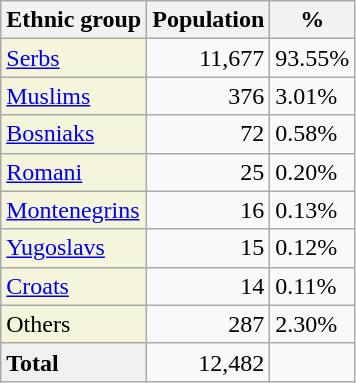<table class="wikitable">
<tr>
<th>Ethnic group</th>
<th>Population</th>
<th>%</th>
</tr>
<tr>
<td style="background:#F5F5DC;"><a href='#'>Serbs</a></td>
<td align="right">11,677</td>
<td>93.55%</td>
</tr>
<tr>
<td style="background:#F5F5DC;"><a href='#'>Muslims</a></td>
<td align="right">376</td>
<td>3.01%</td>
</tr>
<tr>
<td style="background:#F5F5DC;"><a href='#'>Bosniaks</a></td>
<td align="right">72</td>
<td>0.58%</td>
</tr>
<tr>
<td style="background:#F5F5DC;"><a href='#'>Romani</a></td>
<td align="right">25</td>
<td>0.20%</td>
</tr>
<tr>
<td style="background:#F5F5DC;"><a href='#'>Montenegrins</a></td>
<td align="right">16</td>
<td>0.13%</td>
</tr>
<tr>
<td style="background:#F5F5DC;"><a href='#'>Yugoslavs</a></td>
<td align="right">15</td>
<td>0.12%</td>
</tr>
<tr>
<td style="background:#F5F5DC;"><a href='#'>Croats</a></td>
<td align="right">14</td>
<td>0.11%</td>
</tr>
<tr>
<td style="background:#F5F5DC;">Others</td>
<td align="right">287</td>
<td>2.30%</td>
</tr>
<tr>
<td style="background:#F0F0F0;"><strong>Total</strong></td>
<td align="right">12,482</td>
<td></td>
</tr>
</table>
